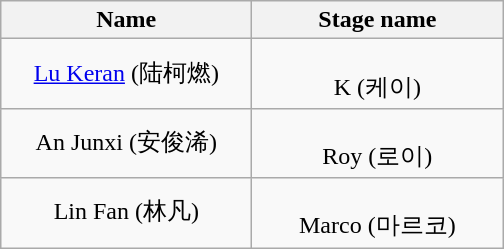<table class="wikitable plainrowheaders" style="text-align:center;">
<tr>
<th scope="col" style="width:10em;">Name</th>
<th scope="col" style="width:10em;">Stage name</th>
</tr>
<tr>
<td scope="row"><a href='#'>Lu Keran</a> (陆柯燃)</td>
<td><br>K (케이)</td>
</tr>
<tr>
<td scope="row">An Junxi (安俊浠)</td>
<td><br>Roy (로이)</td>
</tr>
<tr>
<td scope ="row">Lin Fan (林凡)</td>
<td><br>Marco (마르코)</td>
</tr>
</table>
